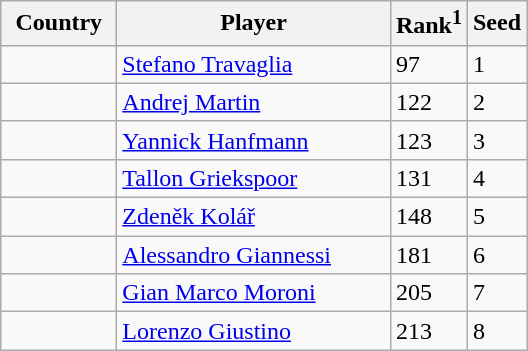<table class="sortable wikitable">
<tr>
<th width="70">Country</th>
<th width="175">Player</th>
<th>Rank<sup>1</sup></th>
<th>Seed</th>
</tr>
<tr>
<td></td>
<td><a href='#'>Stefano Travaglia</a></td>
<td>97</td>
<td>1</td>
</tr>
<tr>
<td></td>
<td><a href='#'>Andrej Martin</a></td>
<td>122</td>
<td>2</td>
</tr>
<tr>
<td></td>
<td><a href='#'>Yannick Hanfmann</a></td>
<td>123</td>
<td>3</td>
</tr>
<tr>
<td></td>
<td><a href='#'>Tallon Griekspoor</a></td>
<td>131</td>
<td>4</td>
</tr>
<tr>
<td></td>
<td><a href='#'>Zdeněk Kolář</a></td>
<td>148</td>
<td>5</td>
</tr>
<tr>
<td></td>
<td><a href='#'>Alessandro Giannessi</a></td>
<td>181</td>
<td>6</td>
</tr>
<tr>
<td></td>
<td><a href='#'>Gian Marco Moroni</a></td>
<td>205</td>
<td>7</td>
</tr>
<tr>
<td></td>
<td><a href='#'>Lorenzo Giustino</a></td>
<td>213</td>
<td>8</td>
</tr>
</table>
